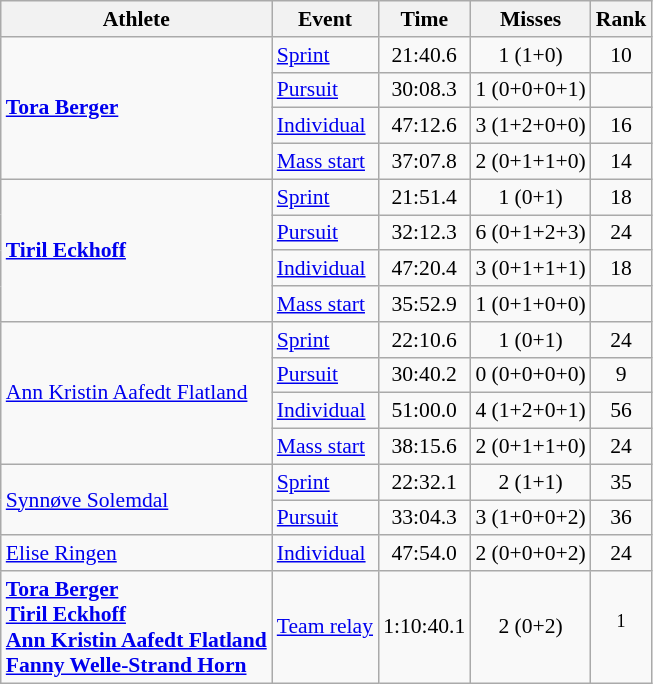<table class="wikitable" style="font-size:90%">
<tr>
<th>Athlete</th>
<th>Event</th>
<th>Time</th>
<th>Misses</th>
<th>Rank</th>
</tr>
<tr align=center>
<td align=left rowspan=4><strong><a href='#'>Tora Berger</a></strong></td>
<td align=left><a href='#'>Sprint</a></td>
<td>21:40.6</td>
<td>1 (1+0)</td>
<td>10</td>
</tr>
<tr align=center>
<td align=left><a href='#'>Pursuit</a></td>
<td>30:08.3</td>
<td>1 (0+0+0+1)</td>
<td></td>
</tr>
<tr align=center>
<td align=left><a href='#'>Individual</a></td>
<td>47:12.6</td>
<td>3 (1+2+0+0)</td>
<td>16</td>
</tr>
<tr align=center>
<td align=left><a href='#'>Mass start</a></td>
<td>37:07.8</td>
<td>2 (0+1+1+0)</td>
<td>14</td>
</tr>
<tr align=center>
<td align=left rowspan=4><strong><a href='#'>Tiril Eckhoff</a></strong></td>
<td align=left><a href='#'>Sprint</a></td>
<td>21:51.4</td>
<td>1 (0+1)</td>
<td>18</td>
</tr>
<tr align=center>
<td align=left><a href='#'>Pursuit</a></td>
<td>32:12.3</td>
<td>6 (0+1+2+3)</td>
<td>24</td>
</tr>
<tr align=center>
<td align=left><a href='#'>Individual</a></td>
<td>47:20.4</td>
<td>3 (0+1+1+1)</td>
<td>18</td>
</tr>
<tr align=center>
<td align=left><a href='#'>Mass start</a></td>
<td>35:52.9</td>
<td>1 (0+1+0+0)</td>
<td></td>
</tr>
<tr align=center>
<td align=left rowspan=4><a href='#'>Ann Kristin Aafedt Flatland</a></td>
<td align=left><a href='#'>Sprint</a></td>
<td>22:10.6</td>
<td>1 (0+1)</td>
<td>24</td>
</tr>
<tr align=center>
<td align=left><a href='#'>Pursuit</a></td>
<td>30:40.2</td>
<td>0 (0+0+0+0)</td>
<td>9</td>
</tr>
<tr align=center>
<td align=left><a href='#'>Individual</a></td>
<td>51:00.0</td>
<td>4 (1+2+0+1)</td>
<td>56</td>
</tr>
<tr align=center>
<td align=left><a href='#'>Mass start</a></td>
<td>38:15.6</td>
<td>2 (0+1+1+0)</td>
<td>24</td>
</tr>
<tr align=center>
<td align=left rowspan=2><a href='#'>Synnøve Solemdal</a></td>
<td align=left><a href='#'>Sprint</a></td>
<td>22:32.1</td>
<td>2 (1+1)</td>
<td>35</td>
</tr>
<tr align=center>
<td align=left><a href='#'>Pursuit</a></td>
<td>33:04.3</td>
<td>3 (1+0+0+2)</td>
<td>36</td>
</tr>
<tr align=center>
<td align=left rowspan=1><a href='#'>Elise Ringen</a></td>
<td align=left><a href='#'>Individual</a></td>
<td>47:54.0</td>
<td>2 (0+0+0+2)</td>
<td>24</td>
</tr>
<tr align=center>
<td align=left><strong><a href='#'>Tora Berger</a><br><a href='#'>Tiril Eckhoff</a><br><a href='#'>Ann Kristin Aafedt Flatland</a><br><a href='#'>Fanny Welle-Strand Horn</a></strong></td>
<td align=left><a href='#'>Team relay</a></td>
<td>1:10:40.1</td>
<td>2 (0+2)</td>
<td><sup>1</sup></td>
</tr>
</table>
